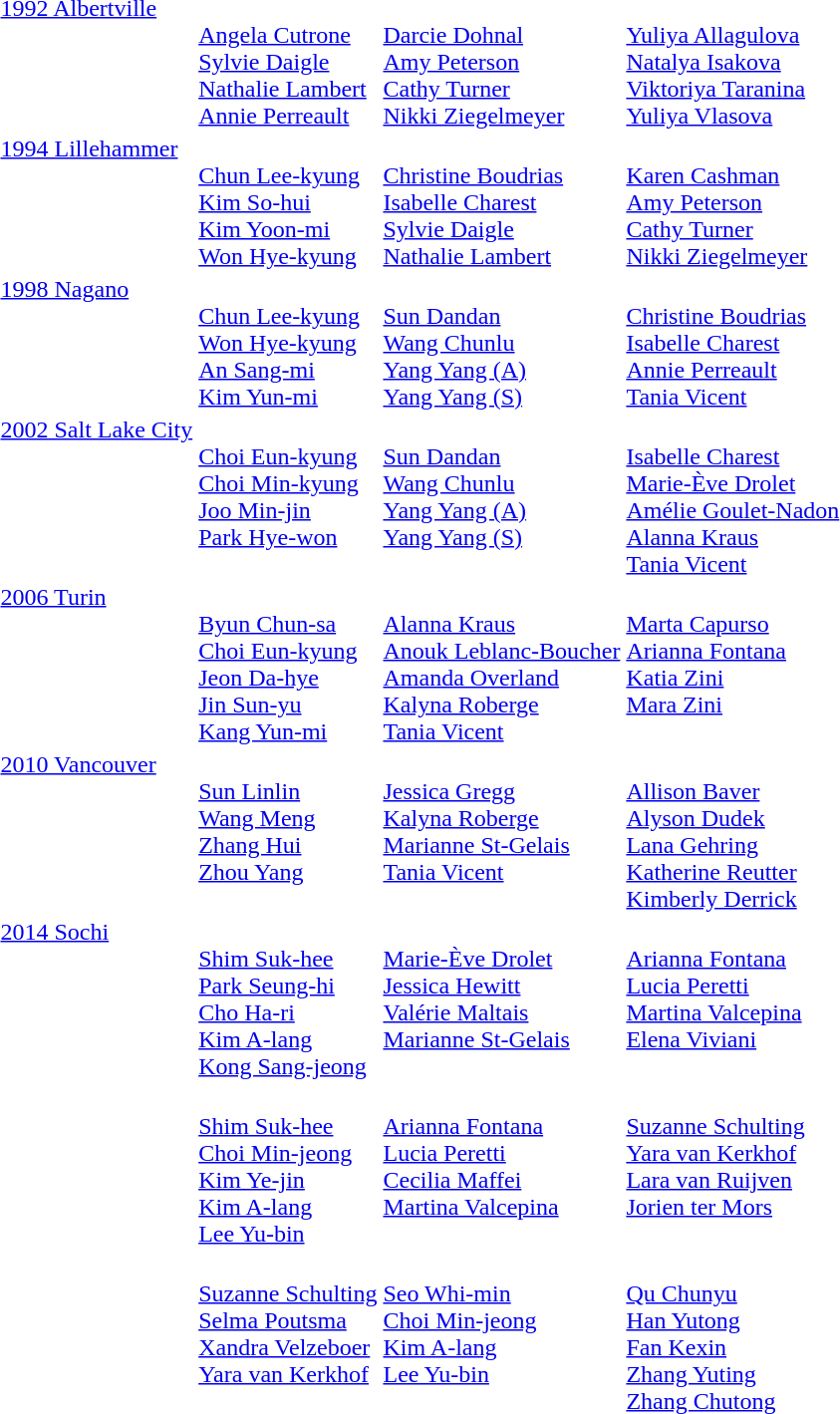<table>
<tr valign="top">
<td><a href='#'>1992 Albertville</a><br></td>
<td><br><a href='#'>Angela Cutrone</a><br><a href='#'>Sylvie Daigle</a><br><a href='#'>Nathalie Lambert</a><br><a href='#'>Annie Perreault</a></td>
<td><br><a href='#'>Darcie Dohnal</a><br><a href='#'>Amy Peterson</a><br><a href='#'>Cathy Turner</a><br><a href='#'>Nikki Ziegelmeyer</a></td>
<td><br><a href='#'>Yuliya Allagulova</a><br><a href='#'>Natalya Isakova</a><br><a href='#'>Viktoriya Taranina</a><br><a href='#'>Yuliya Vlasova</a></td>
</tr>
<tr valign="top">
<td><a href='#'>1994 Lillehammer</a><br></td>
<td><br><a href='#'>Chun Lee-kyung</a><br><a href='#'>Kim So-hui</a><br><a href='#'>Kim Yoon-mi</a><br><a href='#'>Won Hye-kyung</a></td>
<td><br><a href='#'>Christine Boudrias</a><br><a href='#'>Isabelle Charest</a><br><a href='#'>Sylvie Daigle</a><br><a href='#'>Nathalie Lambert</a></td>
<td><br><a href='#'>Karen Cashman</a><br><a href='#'>Amy Peterson</a><br><a href='#'>Cathy Turner</a><br><a href='#'>Nikki Ziegelmeyer</a></td>
</tr>
<tr valign="top">
<td><a href='#'>1998 Nagano</a><br></td>
<td><br><a href='#'>Chun Lee-kyung</a><br><a href='#'>Won Hye-kyung</a><br><a href='#'>An Sang-mi</a><br><a href='#'>Kim Yun-mi</a></td>
<td><br><a href='#'>Sun Dandan</a><br><a href='#'>Wang Chunlu</a><br><a href='#'>Yang Yang (A)</a><br><a href='#'>Yang Yang (S)</a></td>
<td><br><a href='#'>Christine Boudrias</a><br><a href='#'>Isabelle Charest</a><br><a href='#'>Annie Perreault</a><br><a href='#'>Tania Vicent</a></td>
</tr>
<tr valign="top">
<td><a href='#'>2002 Salt Lake City</a><br></td>
<td valign=top><br><a href='#'>Choi Eun-kyung</a><br><a href='#'>Choi Min-kyung</a><br><a href='#'>Joo Min-jin</a><br><a href='#'>Park Hye-won</a></td>
<td valign=top><br><a href='#'>Sun Dandan</a><br><a href='#'>Wang Chunlu</a><br><a href='#'>Yang Yang (A)</a><br><a href='#'>Yang Yang (S)</a></td>
<td><br><a href='#'>Isabelle Charest</a><br><a href='#'>Marie-Ève Drolet</a><br><a href='#'>Amélie Goulet-Nadon</a><br><a href='#'>Alanna Kraus</a><br><a href='#'>Tania Vicent</a></td>
</tr>
<tr valign="top">
<td><a href='#'>2006 Turin</a><br></td>
<td><br><a href='#'>Byun Chun-sa</a><br><a href='#'>Choi Eun-kyung</a><br><a href='#'>Jeon Da-hye</a><br><a href='#'>Jin Sun-yu</a><br><a href='#'>Kang Yun-mi</a></td>
<td><br><a href='#'>Alanna Kraus</a><br><a href='#'>Anouk Leblanc-Boucher</a><br><a href='#'>Amanda Overland</a><br><a href='#'>Kalyna Roberge</a><br><a href='#'>Tania Vicent</a></td>
<td valign=top><br><a href='#'>Marta Capurso</a><br><a href='#'>Arianna Fontana</a><br><a href='#'>Katia Zini</a><br><a href='#'>Mara Zini</a></td>
</tr>
<tr valign="top">
<td><a href='#'>2010 Vancouver</a><br></td>
<td><br><a href='#'>Sun Linlin</a><br><a href='#'>Wang Meng</a><br><a href='#'>Zhang Hui</a><br><a href='#'>Zhou Yang</a><br> </td>
<td><br><a href='#'>Jessica Gregg</a><br><a href='#'>Kalyna Roberge</a><br><a href='#'>Marianne St-Gelais</a><br><a href='#'>Tania Vicent</a><br> </td>
<td><br><a href='#'>Allison Baver</a><br><a href='#'>Alyson Dudek</a><br><a href='#'>Lana Gehring</a><br><a href='#'>Katherine Reutter</a><br><a href='#'>Kimberly Derrick</a></td>
</tr>
<tr valign="top">
<td><a href='#'>2014 Sochi</a><br></td>
<td><br><a href='#'>Shim Suk-hee</a><br><a href='#'>Park Seung-hi</a><br><a href='#'>Cho Ha-ri</a><br><a href='#'>Kim A-lang</a><br><a href='#'>Kong Sang-jeong</a></td>
<td><br><a href='#'>Marie-Ève Drolet</a><br><a href='#'>Jessica Hewitt</a><br><a href='#'>Valérie Maltais</a><br><a href='#'>Marianne St-Gelais</a><br> </td>
<td><br><a href='#'>Arianna Fontana</a><br><a href='#'>Lucia Peretti</a><br><a href='#'>Martina Valcepina</a><br><a href='#'>Elena Viviani</a><br> </td>
</tr>
<tr valign="top">
<td><br></td>
<td> <br> <a href='#'>Shim Suk-hee</a><br><a href='#'>Choi Min-jeong</a><br><a href='#'>Kim Ye-jin</a><br><a href='#'>Kim A-lang</a><br><a href='#'>Lee Yu-bin</a></td>
<td> <br> <a href='#'>Arianna Fontana</a><br><a href='#'>Lucia Peretti</a><br><a href='#'>Cecilia Maffei</a><br><a href='#'>Martina Valcepina</a></td>
<td> <br> <a href='#'>Suzanne Schulting</a><br><a href='#'>Yara van Kerkhof</a><br><a href='#'>Lara van Ruijven</a><br><a href='#'>Jorien ter Mors</a></td>
</tr>
<tr valign="top">
<td><br></td>
<td><br><a href='#'>Suzanne Schulting</a><br><a href='#'>Selma Poutsma</a><br><a href='#'>Xandra Velzeboer</a><br><a href='#'>Yara van Kerkhof</a></td>
<td><br><a href='#'>Seo Whi-min</a><br><a href='#'>Choi Min-jeong</a><br><a href='#'>Kim A-lang</a><br><a href='#'>Lee Yu-bin</a></td>
<td><br><a href='#'>Qu Chunyu</a><br><a href='#'>Han Yutong</a><br><a href='#'>Fan Kexin</a><br><a href='#'>Zhang Yuting</a><br><a href='#'>Zhang Chutong</a></td>
</tr>
<tr>
</tr>
</table>
